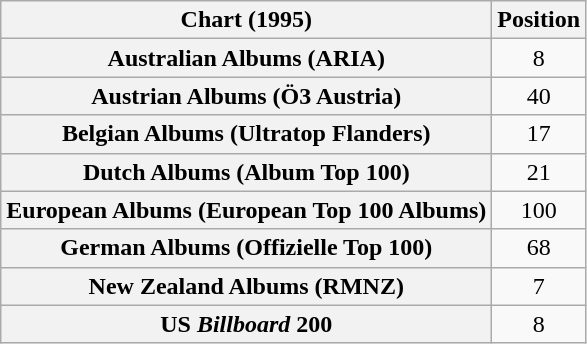<table class="wikitable sortable plainrowheaders" style="text-align:center">
<tr>
<th scope="col">Chart (1995)</th>
<th scope="col">Position</th>
</tr>
<tr>
<th scope="row">Australian Albums (ARIA)</th>
<td>8</td>
</tr>
<tr>
<th scope="row">Austrian Albums (Ö3 Austria)</th>
<td>40</td>
</tr>
<tr>
<th scope="row">Belgian Albums (Ultratop Flanders)</th>
<td>17</td>
</tr>
<tr>
<th scope="row">Dutch Albums (Album Top 100)</th>
<td>21</td>
</tr>
<tr>
<th scope="row">European Albums (European Top 100 Albums)</th>
<td>100</td>
</tr>
<tr>
<th scope="row">German Albums (Offizielle Top 100)</th>
<td>68</td>
</tr>
<tr>
<th scope="row">New Zealand Albums (RMNZ)</th>
<td>7</td>
</tr>
<tr>
<th scope="row">US <em>Billboard</em> 200</th>
<td>8</td>
</tr>
</table>
